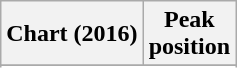<table class="wikitable sortable plainrowheaders" style="text-align:center">
<tr>
<th scope="col">Chart (2016)</th>
<th scope="col">Peak<br>position</th>
</tr>
<tr>
</tr>
<tr>
</tr>
</table>
